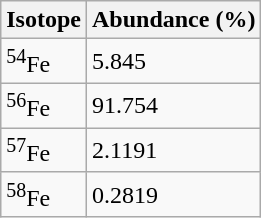<table class="wikitable">
<tr>
<th>Isotope</th>
<th>Abundance (%)</th>
</tr>
<tr>
<td><sup>54</sup>Fe</td>
<td>5.845</td>
</tr>
<tr>
<td><sup>56</sup>Fe</td>
<td>91.754</td>
</tr>
<tr>
<td><sup>57</sup>Fe</td>
<td>2.1191</td>
</tr>
<tr>
<td><sup>58</sup>Fe</td>
<td>0.2819</td>
</tr>
</table>
